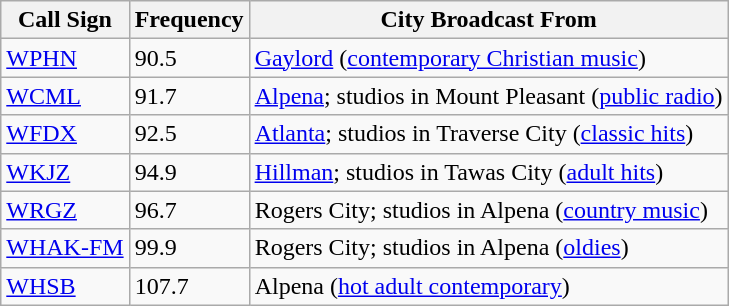<table class="wikitable" border="1">
<tr>
<th>Call Sign</th>
<th>Frequency</th>
<th>City Broadcast From</th>
</tr>
<tr>
<td><a href='#'>WPHN</a></td>
<td>90.5</td>
<td><a href='#'>Gaylord</a> (<a href='#'>contemporary Christian music</a>)</td>
</tr>
<tr>
<td><a href='#'>WCML</a></td>
<td>91.7</td>
<td><a href='#'>Alpena</a>; studios in Mount Pleasant (<a href='#'>public radio</a>)</td>
</tr>
<tr>
<td><a href='#'>WFDX</a></td>
<td>92.5</td>
<td><a href='#'>Atlanta</a>; studios in Traverse City (<a href='#'>classic hits</a>)</td>
</tr>
<tr>
<td><a href='#'>WKJZ</a></td>
<td>94.9</td>
<td><a href='#'>Hillman</a>; studios in Tawas City (<a href='#'>adult hits</a>)</td>
</tr>
<tr>
<td><a href='#'>WRGZ</a></td>
<td>96.7</td>
<td>Rogers City; studios in Alpena (<a href='#'>country music</a>)</td>
</tr>
<tr>
<td><a href='#'>WHAK-FM</a></td>
<td>99.9</td>
<td>Rogers City; studios in Alpena (<a href='#'>oldies</a>)</td>
</tr>
<tr>
<td><a href='#'>WHSB</a></td>
<td>107.7</td>
<td>Alpena (<a href='#'>hot adult contemporary</a>)</td>
</tr>
</table>
